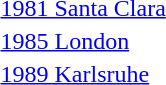<table>
<tr>
<td><a href='#'>1981 Santa Clara</a></td>
<td></td>
<td></td>
<td></td>
</tr>
<tr>
<td><a href='#'>1985 London</a></td>
<td></td>
<td></td>
<td></td>
</tr>
<tr>
<td><a href='#'>1989 Karlsruhe</a></td>
<td></td>
<td></td>
<td></td>
</tr>
</table>
